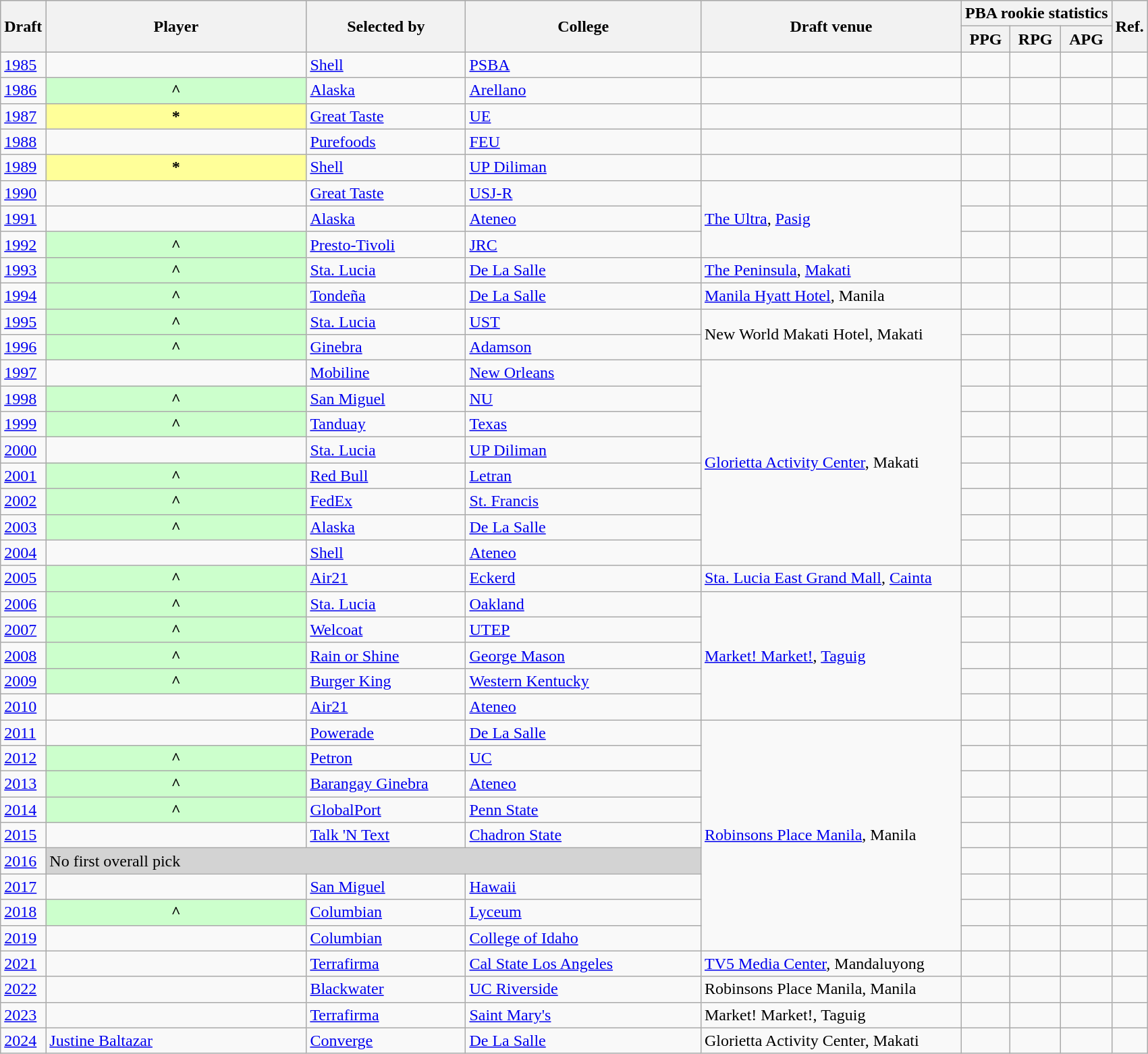<table class="wikitable plainrowheaders sortable" summary="Draft (sortable), Selected by (sortable), Player (sortable), Nationality (sortable), College/high school/former club (sortable), PPG (sortable), RPG (sortable), APG (sortable) and References">
<tr style="background-color:#c5c5c5">
<th rowspan=2 scope="col">Draft</th>
<th rowspan=2 scope="col" width=250>Player</th>
<th rowspan=2 scope="col" width=150>Selected by</th>
<th rowspan=2 scope="col" width=225>College</th>
<th rowspan=2 scope="col" width=250>Draft venue</th>
<th colspan=3>PBA rookie statistics</th>
<th rowspan=2 scope="col" class="unsortable">Ref.</th>
</tr>
<tr>
<th scope="col">PPG</th>
<th scope="col">RPG</th>
<th scope="col">APG</th>
</tr>
<tr>
<td><a href='#'>1985</a></td>
<td></td>
<td><a href='#'>Shell</a></td>
<td> <a href='#'>PSBA</a></td>
<td></td>
<td align=center></td>
<td align=center></td>
<td align=center></td>
<td align=center></td>
</tr>
<tr>
<td><a href='#'>1986</a></td>
<th scope="row" style="background-color:#CCFFCC">^</th>
<td><a href='#'>Alaska</a></td>
<td> <a href='#'>Arellano</a></td>
<td></td>
<td align=center></td>
<td align=center></td>
<td align=center></td>
<td align=center></td>
</tr>
<tr>
<td><a href='#'>1987</a></td>
<th scope="row" style="background-color:#FFFF99"><em></em>*</th>
<td><a href='#'>Great Taste</a></td>
<td> <a href='#'>UE</a></td>
<td></td>
<td align=center></td>
<td align=center></td>
<td align=center></td>
<td align=center></td>
</tr>
<tr>
<td><a href='#'>1988</a></td>
<td></td>
<td><a href='#'>Purefoods</a></td>
<td> <a href='#'>FEU</a></td>
<td></td>
<td align=center></td>
<td align=center></td>
<td align=center></td>
<td align=center></td>
</tr>
<tr>
<td><a href='#'>1989</a></td>
<th scope="row" style="background-color:#FFFF99"><em></em>*</th>
<td><a href='#'>Shell</a></td>
<td> <a href='#'>UP Diliman</a></td>
<td></td>
<td align=center></td>
<td align=center></td>
<td align=center></td>
<td align=center></td>
</tr>
<tr>
<td><a href='#'>1990</a></td>
<td></td>
<td><a href='#'>Great Taste</a></td>
<td> <a href='#'>USJ-R</a></td>
<td rowspan="3"><a href='#'>The Ultra</a>, <a href='#'>Pasig</a></td>
<td align=center></td>
<td align=center></td>
<td align=center></td>
<td align=center></td>
</tr>
<tr>
<td><a href='#'>1991</a></td>
<td></td>
<td><a href='#'>Alaska</a></td>
<td> <a href='#'>Ateneo</a></td>
<td align=center></td>
<td align=center></td>
<td align=center></td>
<td align=center></td>
</tr>
<tr>
<td><a href='#'>1992</a></td>
<th scope="row" style="background-color:#CCFFCC">^</th>
<td><a href='#'>Presto-Tivoli</a></td>
<td> <a href='#'>JRC</a></td>
<td align=center></td>
<td align=center></td>
<td align=center></td>
<td align=center></td>
</tr>
<tr>
<td><a href='#'>1993</a></td>
<th scope="row" style="background-color:#CCFFCC"><em></em>^</th>
<td><a href='#'>Sta. Lucia</a></td>
<td> <a href='#'>De La Salle</a></td>
<td><a href='#'>The Peninsula</a>, <a href='#'>Makati</a></td>
<td align=center></td>
<td align=center></td>
<td align=center></td>
<td align=center></td>
</tr>
<tr>
<td><a href='#'>1994</a></td>
<th scope="row" style="background-color:#CCFFCC">^</th>
<td><a href='#'>Tondeña</a></td>
<td> <a href='#'>De La Salle</a></td>
<td><a href='#'>Manila Hyatt Hotel</a>, Manila</td>
<td align=center></td>
<td align=center></td>
<td align=center></td>
<td align=center></td>
</tr>
<tr>
<td><a href='#'>1995</a></td>
<th scope="row" style="background-color:#CCFFCC">^</th>
<td><a href='#'>Sta. Lucia</a></td>
<td> <a href='#'>UST</a></td>
<td rowspan="2">New World Makati Hotel, Makati</td>
<td align=center></td>
<td align=center></td>
<td align=center></td>
<td align=center></td>
</tr>
<tr>
<td><a href='#'>1996</a></td>
<th scope="row" style="background-color:#CCFFCC"><em></em>^</th>
<td><a href='#'>Ginebra</a></td>
<td> <a href='#'>Adamson</a></td>
<td align=center></td>
<td align=center></td>
<td align=center></td>
<td align=center></td>
</tr>
<tr>
<td><a href='#'>1997</a></td>
<td><em></em></td>
<td><a href='#'>Mobiline</a></td>
<td> <a href='#'>New Orleans</a></td>
<td rowspan="8"><a href='#'>Glorietta Activity Center</a>, Makati</td>
<td align=center></td>
<td align=center></td>
<td align=center></td>
<td align=center></td>
</tr>
<tr>
<td><a href='#'>1998</a></td>
<th scope="row" style="background-color:#CCFFCC"><em></em>^</th>
<td><a href='#'>San Miguel</a></td>
<td> <a href='#'>NU</a></td>
<td align=center></td>
<td align=center></td>
<td align=center></td>
<td align=center></td>
</tr>
<tr>
<td><a href='#'>1999</a></td>
<th scope="row" style="background-color:#CCFFCC">^</th>
<td><a href='#'>Tanduay</a></td>
<td> <a href='#'>Texas</a></td>
<td align=center></td>
<td align=center></td>
<td align=center></td>
<td align=center></td>
</tr>
<tr>
<td><a href='#'>2000</a></td>
<td></td>
<td><a href='#'>Sta. Lucia</a></td>
<td> <a href='#'>UP Diliman</a></td>
<td align=center></td>
<td align=center></td>
<td align=center></td>
<td align=center></td>
</tr>
<tr>
<td><a href='#'>2001</a></td>
<th scope="row" style="background-color:#CCFFCC">^</th>
<td><a href='#'>Red Bull</a></td>
<td> <a href='#'>Letran</a></td>
<td align=center></td>
<td align=center></td>
<td align=center></td>
<td align=center></td>
</tr>
<tr>
<td><a href='#'>2002</a></td>
<th scope="row" style="background-color:#CCFFCC">^</th>
<td><a href='#'>FedEx</a></td>
<td> <a href='#'>St. Francis</a></td>
<td align=center></td>
<td align=center></td>
<td align=center></td>
<td align=center></td>
</tr>
<tr>
<td><a href='#'>2003</a></td>
<th scope="row" style="background-color:#CCFFCC">^</th>
<td><a href='#'>Alaska</a></td>
<td> <a href='#'>De La Salle</a></td>
<td align=center></td>
<td align=center></td>
<td align=center></td>
<td align=center></td>
</tr>
<tr>
<td><a href='#'>2004</a></td>
<td><em></em></td>
<td><a href='#'>Shell</a></td>
<td> <a href='#'>Ateneo</a></td>
<td align=center></td>
<td align=center></td>
<td align=center></td>
<td align=center></td>
</tr>
<tr>
<td><a href='#'>2005</a></td>
<th scope="row" style="background-color:#CCFFCC">^</th>
<td><a href='#'>Air21</a></td>
<td> <a href='#'>Eckerd</a></td>
<td><a href='#'>Sta. Lucia East Grand Mall</a>, <a href='#'>Cainta</a></td>
<td align=center></td>
<td align=center></td>
<td align=center></td>
<td align=center></td>
</tr>
<tr>
<td><a href='#'>2006</a></td>
<th scope="row" style="background-color:#CCFFCC"><em></em>^</th>
<td><a href='#'>Sta. Lucia</a></td>
<td> <a href='#'>Oakland</a></td>
<td rowspan="5"><a href='#'>Market! Market!</a>, <a href='#'>Taguig</a></td>
<td align=center></td>
<td align=center></td>
<td align=center></td>
<td align=center></td>
</tr>
<tr>
<td><a href='#'>2007</a></td>
<th scope="row" style="background-color:#CCFFCC">^</th>
<td><a href='#'>Welcoat</a></td>
<td> <a href='#'>UTEP</a></td>
<td align=center></td>
<td align=center></td>
<td align=center></td>
<td align=center></td>
</tr>
<tr>
<td><a href='#'>2008</a></td>
<th scope="row" style="background-color:#CCFFCC"><em></em>^</th>
<td><a href='#'>Rain or Shine</a></td>
<td> <a href='#'>George Mason</a></td>
<td align=center></td>
<td align=center></td>
<td align=center></td>
<td align=center></td>
</tr>
<tr>
<td><a href='#'>2009</a></td>
<th scope="row" style="background-color:#CCFFCC">^</th>
<td><a href='#'>Burger King</a></td>
<td> <a href='#'>Western Kentucky</a></td>
<td align=center></td>
<td align=center></td>
<td align=center></td>
<td align=center></td>
</tr>
<tr>
<td><a href='#'>2010</a></td>
<td></td>
<td><a href='#'>Air21</a></td>
<td> <a href='#'>Ateneo</a></td>
<td align=center></td>
<td align=center></td>
<td align=center></td>
<td align=center></td>
</tr>
<tr>
<td><a href='#'>2011</a></td>
<td></td>
<td><a href='#'>Powerade</a></td>
<td> <a href='#'>De La Salle</a></td>
<td rowspan="9"><a href='#'>Robinsons Place Manila</a>, Manila</td>
<td align=center></td>
<td align=center></td>
<td align=center></td>
<td align=center></td>
</tr>
<tr>
<td><a href='#'>2012</a></td>
<th scope="row" style="background-color:#CCFFCC">^</th>
<td><a href='#'>Petron</a></td>
<td> <a href='#'>UC</a></td>
<td align=center></td>
<td align=center></td>
<td align=center></td>
<td align=center></td>
</tr>
<tr>
<td><a href='#'>2013</a></td>
<th scope="row" style="background-color:#CCFFCC"><em></em>^</th>
<td><a href='#'>Barangay Ginebra</a></td>
<td> <a href='#'>Ateneo</a></td>
<td align=center></td>
<td align=center></td>
<td align=center></td>
<td align=center></td>
</tr>
<tr>
<td><a href='#'>2014</a></td>
<th scope="row" style="background-color:#CCFFCC"><em></em>^</th>
<td><a href='#'>GlobalPort</a></td>
<td> <a href='#'>Penn State</a></td>
<td align=center></td>
<td align=center></td>
<td align=center></td>
<td align=center></td>
</tr>
<tr>
<td><a href='#'>2015</a></td>
<td></td>
<td><a href='#'>Talk 'N Text</a></td>
<td> <a href='#'>Chadron State</a></td>
<td align=center></td>
<td align=center></td>
<td align=center></td>
<td align=center></td>
</tr>
<tr>
<td><a href='#'>2016</a></td>
<td colspan="3" bgcolor="lightgray">No first overall pick</td>
<td></td>
<td></td>
<td></td>
<td align=center></td>
</tr>
<tr>
<td><a href='#'>2017</a></td>
<td></td>
<td><a href='#'>San Miguel</a></td>
<td> <a href='#'>Hawaii</a></td>
<td align=center></td>
<td align=center></td>
<td align=center></td>
<td align=center></td>
</tr>
<tr>
<td><a href='#'>2018</a></td>
<th scope="row" style="background-color:#CCFFCC">^</th>
<td><a href='#'>Columbian</a></td>
<td> <a href='#'>Lyceum</a></td>
<td align=center></td>
<td align=center></td>
<td align=center></td>
<td align=center></td>
</tr>
<tr>
<td><a href='#'>2019</a></td>
<td></td>
<td><a href='#'>Columbian</a></td>
<td> <a href='#'>College of Idaho</a></td>
<td align=center></td>
<td align=center></td>
<td align=center></td>
<td align=center></td>
</tr>
<tr>
<td><a href='#'>2021 </a></td>
<td></td>
<td><a href='#'>Terrafirma</a></td>
<td> <a href='#'>Cal State Los Angeles</a></td>
<td><a href='#'>TV5 Media Center</a>, Mandaluyong </td>
<td align=center></td>
<td align=center></td>
<td align=center></td>
<td align=center></td>
</tr>
<tr>
<td><a href='#'>2022 </a></td>
<td></td>
<td><a href='#'>Blackwater</a></td>
<td> <a href='#'>UC Riverside</a></td>
<td>Robinsons Place Manila, Manila</td>
<td align=center></td>
<td align=center></td>
<td align=center></td>
<td align=center></td>
</tr>
<tr>
<td><a href='#'>2023 </a></td>
<td></td>
<td><a href='#'>Terrafirma</a></td>
<td> <a href='#'>Saint Mary's</a></td>
<td>Market! Market!, Taguig</td>
<td align=center></td>
<td align=center></td>
<td align=center></td>
<td align=center></td>
</tr>
<tr>
<td><a href='#'>2024 </a></td>
<td><a href='#'>Justine Baltazar</a></td>
<td><a href='#'>Converge</a></td>
<td> <a href='#'>De La Salle</a></td>
<td>Glorietta Activity Center, Makati</td>
<td align=center></td>
<td align=center></td>
<td align=center></td>
<td align=center></td>
</tr>
</table>
